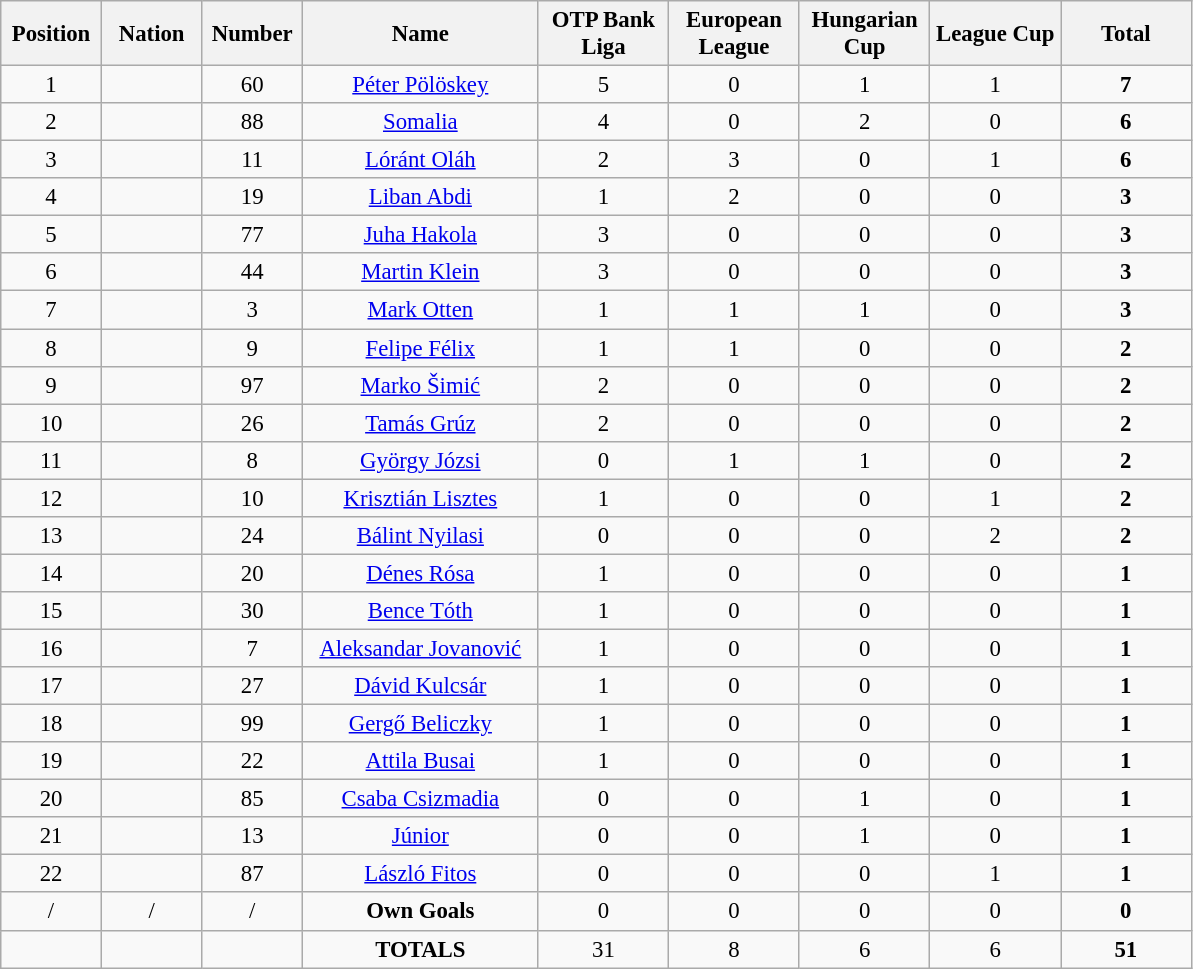<table class="wikitable" style="font-size: 95%; text-align: center;">
<tr>
<th width=60>Position</th>
<th width=60>Nation</th>
<th width=60>Number</th>
<th width=150>Name</th>
<th width=80>OTP Bank Liga</th>
<th width=80>European League</th>
<th width=80>Hungarian Cup</th>
<th width=80>League Cup</th>
<th width=80>Total</th>
</tr>
<tr>
<td>1</td>
<td></td>
<td>60</td>
<td><a href='#'>Péter Pölöskey</a></td>
<td>5</td>
<td>0</td>
<td>1</td>
<td>1</td>
<td><strong>7</strong></td>
</tr>
<tr>
<td>2</td>
<td></td>
<td>88</td>
<td><a href='#'>Somalia</a></td>
<td>4</td>
<td>0</td>
<td>2</td>
<td>0</td>
<td><strong>6</strong></td>
</tr>
<tr>
<td>3</td>
<td> </td>
<td>11</td>
<td><a href='#'>Lóránt Oláh</a></td>
<td>2</td>
<td>3</td>
<td>0</td>
<td>1</td>
<td><strong>6</strong></td>
</tr>
<tr>
<td>4</td>
<td> </td>
<td>19</td>
<td><a href='#'>Liban Abdi</a></td>
<td>1</td>
<td>2</td>
<td>0</td>
<td>0</td>
<td><strong>3</strong></td>
</tr>
<tr>
<td>5</td>
<td></td>
<td>77</td>
<td><a href='#'>Juha Hakola</a></td>
<td>3</td>
<td>0</td>
<td>0</td>
<td>0</td>
<td><strong>3</strong></td>
</tr>
<tr>
<td>6</td>
<td></td>
<td>44</td>
<td><a href='#'>Martin Klein</a></td>
<td>3</td>
<td>0</td>
<td>0</td>
<td>0</td>
<td><strong>3</strong></td>
</tr>
<tr>
<td>7</td>
<td></td>
<td>3</td>
<td><a href='#'>Mark Otten</a></td>
<td>1</td>
<td>1</td>
<td>1</td>
<td>0</td>
<td><strong>3</strong></td>
</tr>
<tr>
<td>8</td>
<td></td>
<td>9</td>
<td><a href='#'>Felipe Félix</a></td>
<td>1</td>
<td>1</td>
<td>0</td>
<td>0</td>
<td><strong>2</strong></td>
</tr>
<tr>
<td>9</td>
<td></td>
<td>97</td>
<td><a href='#'>Marko Šimić</a></td>
<td>2</td>
<td>0</td>
<td>0</td>
<td>0</td>
<td><strong>2</strong></td>
</tr>
<tr>
<td>10</td>
<td></td>
<td>26</td>
<td><a href='#'>Tamás Grúz</a></td>
<td>2</td>
<td>0</td>
<td>0</td>
<td>0</td>
<td><strong>2</strong></td>
</tr>
<tr>
<td>11</td>
<td></td>
<td>8</td>
<td><a href='#'>György Józsi</a></td>
<td>0</td>
<td>1</td>
<td>1</td>
<td>0</td>
<td><strong>2</strong></td>
</tr>
<tr>
<td>12</td>
<td></td>
<td>10</td>
<td><a href='#'>Krisztián Lisztes</a></td>
<td>1</td>
<td>0</td>
<td>0</td>
<td>1</td>
<td><strong>2</strong></td>
</tr>
<tr>
<td>13</td>
<td></td>
<td>24</td>
<td><a href='#'>Bálint Nyilasi</a></td>
<td>0</td>
<td>0</td>
<td>0</td>
<td>2</td>
<td><strong>2</strong></td>
</tr>
<tr>
<td>14</td>
<td></td>
<td>20</td>
<td><a href='#'>Dénes Rósa</a></td>
<td>1</td>
<td>0</td>
<td>0</td>
<td>0</td>
<td><strong>1</strong></td>
</tr>
<tr>
<td>15</td>
<td></td>
<td>30</td>
<td><a href='#'>Bence Tóth</a></td>
<td>1</td>
<td>0</td>
<td>0</td>
<td>0</td>
<td><strong>1</strong></td>
</tr>
<tr>
<td>16</td>
<td></td>
<td>7</td>
<td><a href='#'>Aleksandar Jovanović</a></td>
<td>1</td>
<td>0</td>
<td>0</td>
<td>0</td>
<td><strong>1</strong></td>
</tr>
<tr>
<td>17</td>
<td></td>
<td>27</td>
<td><a href='#'>Dávid Kulcsár</a></td>
<td>1</td>
<td>0</td>
<td>0</td>
<td>0</td>
<td><strong>1</strong></td>
</tr>
<tr>
<td>18</td>
<td></td>
<td>99</td>
<td><a href='#'>Gergő Beliczky</a></td>
<td>1</td>
<td>0</td>
<td>0</td>
<td>0</td>
<td><strong>1</strong></td>
</tr>
<tr>
<td>19</td>
<td></td>
<td>22</td>
<td><a href='#'>Attila Busai</a></td>
<td>1</td>
<td>0</td>
<td>0</td>
<td>0</td>
<td><strong>1</strong></td>
</tr>
<tr>
<td>20</td>
<td> </td>
<td>85</td>
<td><a href='#'>Csaba Csizmadia</a></td>
<td>0</td>
<td>0</td>
<td>1</td>
<td>0</td>
<td><strong>1</strong></td>
</tr>
<tr>
<td>21</td>
<td></td>
<td>13</td>
<td><a href='#'>Júnior</a></td>
<td>0</td>
<td>0</td>
<td>1</td>
<td>0</td>
<td><strong>1</strong></td>
</tr>
<tr>
<td>22</td>
<td></td>
<td>87</td>
<td><a href='#'>László Fitos</a></td>
<td>0</td>
<td>0</td>
<td>0</td>
<td>1</td>
<td><strong>1</strong></td>
</tr>
<tr>
<td>/</td>
<td>/</td>
<td>/</td>
<td><strong>Own Goals</strong></td>
<td>0</td>
<td>0</td>
<td>0</td>
<td>0</td>
<td><strong>0</strong></td>
</tr>
<tr>
<td></td>
<td></td>
<td></td>
<td><strong>TOTALS</strong></td>
<td>31</td>
<td>8</td>
<td>6</td>
<td>6</td>
<td><strong>51</strong></td>
</tr>
</table>
